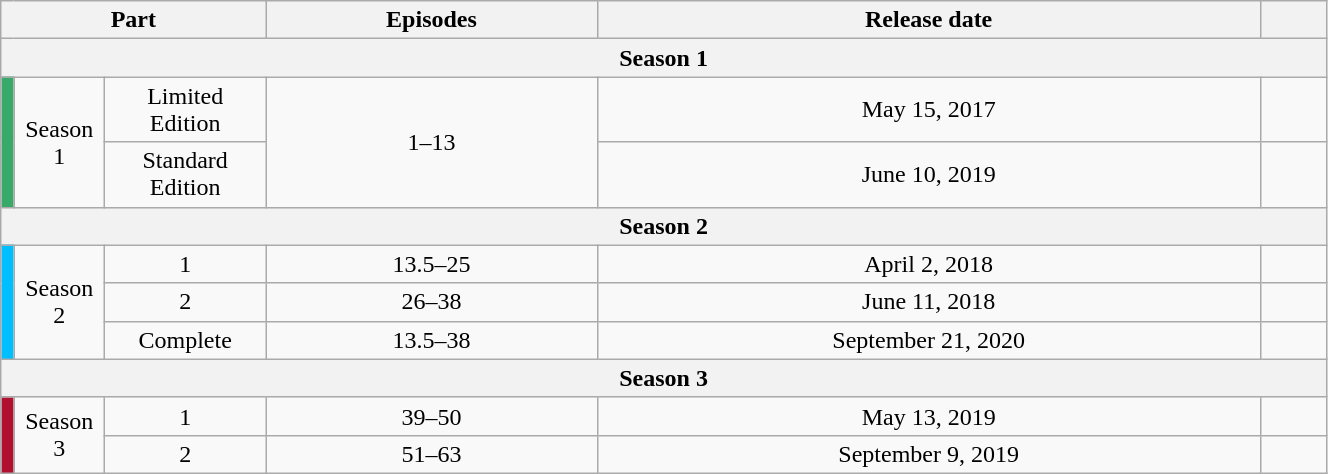<table class="wikitable" style="text-align:center; width: 70%;">
<tr>
<th colspan="3" width="20%">Part</th>
<th>Episodes</th>
<th>Release date</th>
<th width="5%"></th>
</tr>
<tr>
<th colspan="7">Season 1</th>
</tr>
<tr>
<td rowspan="2" width="1%" style="background: #38A969"></td>
<td rowspan="2">Season 1</td>
<td>Limited Edition</td>
<td rowspan="2">1–13</td>
<td>May 15, 2017</td>
<td></td>
</tr>
<tr>
<td>Standard Edition</td>
<td>June 10, 2019</td>
<td></td>
</tr>
<tr>
<th colspan="7">Season 2</th>
</tr>
<tr>
<td rowspan="3" width="1%" style="background: #00BFFF"></td>
<td rowspan="3">Season 2</td>
<td>1</td>
<td>13.5–25</td>
<td>April 2, 2018</td>
<td></td>
</tr>
<tr>
<td>2</td>
<td>26–38</td>
<td>June 11, 2018</td>
<td></td>
</tr>
<tr>
<td>Complete</td>
<td>13.5–38</td>
<td>September 21, 2020</td>
<td></td>
</tr>
<tr>
<th colspan="7">Season 3</th>
</tr>
<tr>
<td rowspan="2" width="1%" style="background: #B11030"></td>
<td rowspan="2">Season 3</td>
<td>1</td>
<td>39–50</td>
<td>May 13, 2019</td>
<td></td>
</tr>
<tr>
<td>2</td>
<td>51–63</td>
<td>September 9, 2019</td>
<td></td>
</tr>
</table>
